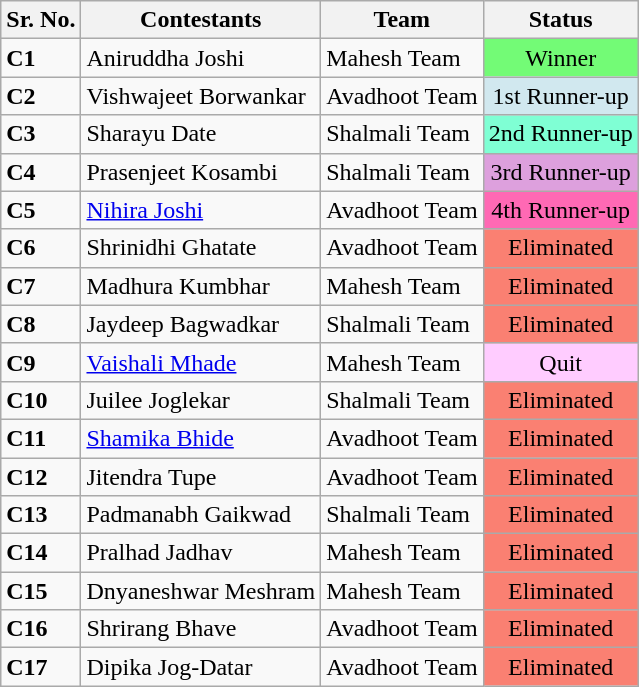<table class="wikitable">
<tr>
<th>Sr. No.</th>
<th>Contestants</th>
<th>Team</th>
<th>Status</th>
</tr>
<tr>
<td><strong>C1</strong></td>
<td>Aniruddha Joshi</td>
<td>Mahesh Team</td>
<td style="background:#73FB76; text-align:center;">Winner</td>
</tr>
<tr>
<td><strong>C2</strong></td>
<td>Vishwajeet Borwankar</td>
<td>Avadhoot Team</td>
<td style="background:#D1E8EF; text-align:center;">1st Runner-up</td>
</tr>
<tr>
<td><strong>C3</strong></td>
<td>Sharayu Date</td>
<td>Shalmali Team</td>
<td style="background:#7FFFD4; text-align:center;">2nd Runner-up</td>
</tr>
<tr>
<td><strong>C4</strong></td>
<td>Prasenjeet Kosambi</td>
<td>Shalmali Team</td>
<td style="background:#DDA0DD; text-align:center;">3rd Runner-up</td>
</tr>
<tr>
<td><strong>C5</strong></td>
<td><a href='#'>Nihira Joshi</a></td>
<td>Avadhoot Team</td>
<td style="background:#FF69B4; text-align:center;">4th Runner-up</td>
</tr>
<tr>
<td><strong>C6</strong></td>
<td>Shrinidhi Ghatate</td>
<td>Avadhoot Team</td>
<td style="background:salmon; text-align:center;">Eliminated</td>
</tr>
<tr>
<td><strong>C7</strong></td>
<td>Madhura Kumbhar</td>
<td>Mahesh Team</td>
<td style="background:salmon; text-align:center;">Eliminated</td>
</tr>
<tr>
<td><strong>C8</strong></td>
<td>Jaydeep Bagwadkar</td>
<td>Shalmali Team</td>
<td style="background:salmon; text-align:center;">Eliminated</td>
</tr>
<tr>
<td><strong>C9</strong></td>
<td><a href='#'>Vaishali Mhade</a></td>
<td>Mahesh Team</td>
<td style="background:#fcf; text-align:center;">Quit</td>
</tr>
<tr>
<td><strong>C10</strong></td>
<td>Juilee Joglekar</td>
<td>Shalmali Team</td>
<td style="background:salmon; text-align:center;">Eliminated</td>
</tr>
<tr>
<td><strong>C11</strong></td>
<td><a href='#'>Shamika Bhide</a></td>
<td>Avadhoot Team</td>
<td style="background:salmon; text-align:center;">Eliminated</td>
</tr>
<tr>
<td><strong>C12</strong></td>
<td>Jitendra Tupe</td>
<td>Avadhoot Team</td>
<td style="background:salmon; text-align:center;">Eliminated</td>
</tr>
<tr>
<td><strong>C13</strong></td>
<td>Padmanabh Gaikwad</td>
<td>Shalmali Team</td>
<td style="background:salmon; text-align:center;">Eliminated</td>
</tr>
<tr>
<td><strong>C14</strong></td>
<td>Pralhad Jadhav</td>
<td>Mahesh Team</td>
<td style="background:salmon; text-align:center;">Eliminated</td>
</tr>
<tr>
<td><strong>C15</strong></td>
<td>Dnyaneshwar Meshram</td>
<td>Mahesh Team</td>
<td style="background:salmon; text-align:center;">Eliminated</td>
</tr>
<tr>
<td><strong>C16</strong></td>
<td>Shrirang Bhave</td>
<td>Avadhoot Team</td>
<td style="background:salmon; text-align:center;">Eliminated</td>
</tr>
<tr>
<td><strong>C17</strong></td>
<td>Dipika Jog-Datar</td>
<td>Avadhoot Team</td>
<td style="background:salmon; text-align:center;">Eliminated</td>
</tr>
</table>
